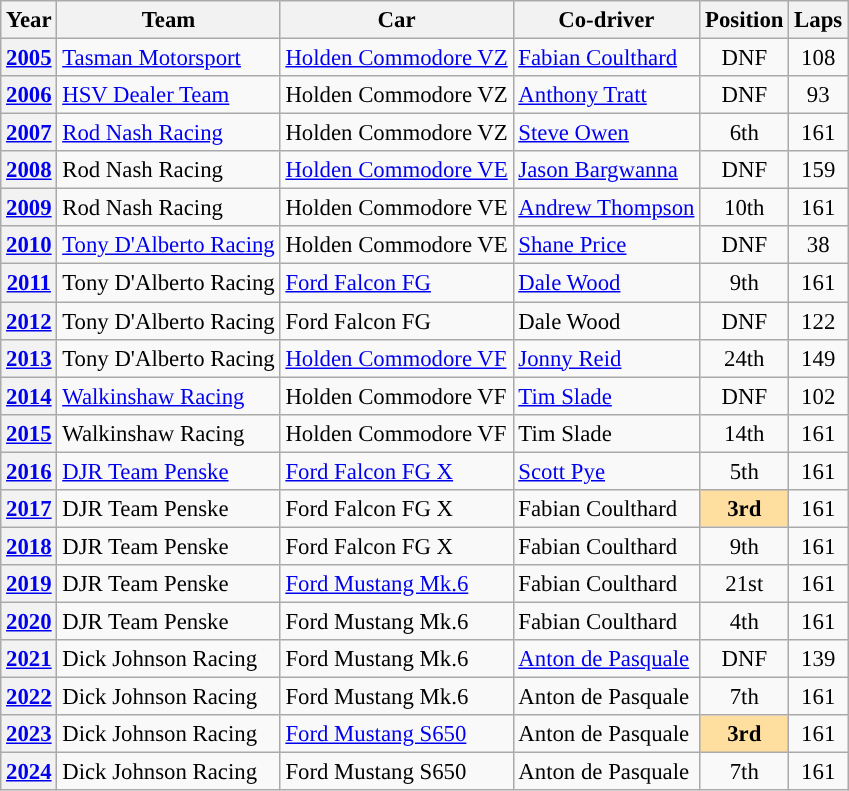<table class="wikitable" style="font-size: 95%;">
<tr>
<th>Year</th>
<th>Team</th>
<th>Car</th>
<th>Co-driver</th>
<th>Position</th>
<th>Laps</th>
</tr>
<tr>
<th><a href='#'>2005</a></th>
<td><a href='#'>Tasman Motorsport</a></td>
<td><a href='#'>Holden Commodore VZ</a></td>
<td> <a href='#'>Fabian Coulthard</a></td>
<td align="center">DNF</td>
<td align="center">108</td>
</tr>
<tr>
<th><a href='#'>2006</a></th>
<td><a href='#'>HSV Dealer Team</a></td>
<td>Holden Commodore VZ</td>
<td> <a href='#'>Anthony Tratt</a></td>
<td align="center">DNF</td>
<td align="center">93</td>
</tr>
<tr>
<th><a href='#'>2007</a></th>
<td><a href='#'>Rod Nash Racing</a></td>
<td>Holden Commodore VZ</td>
<td> <a href='#'>Steve Owen</a></td>
<td align="center">6th</td>
<td align="center">161</td>
</tr>
<tr>
<th><a href='#'>2008</a></th>
<td>Rod Nash Racing</td>
<td><a href='#'>Holden Commodore VE</a></td>
<td> <a href='#'>Jason Bargwanna</a></td>
<td align="center">DNF</td>
<td align="center">159</td>
</tr>
<tr>
<th><a href='#'>2009</a></th>
<td>Rod Nash Racing</td>
<td>Holden Commodore VE</td>
<td> <a href='#'>Andrew Thompson</a></td>
<td align="center">10th</td>
<td align="center">161</td>
</tr>
<tr>
<th><a href='#'>2010</a></th>
<td><a href='#'>Tony D'Alberto Racing</a></td>
<td>Holden Commodore VE</td>
<td> <a href='#'>Shane Price</a></td>
<td align="center">DNF</td>
<td align="center">38</td>
</tr>
<tr>
<th><a href='#'>2011</a></th>
<td>Tony D'Alberto Racing</td>
<td><a href='#'>Ford Falcon FG</a></td>
<td> <a href='#'>Dale Wood</a></td>
<td align="center">9th</td>
<td align="center">161</td>
</tr>
<tr>
<th><a href='#'>2012</a></th>
<td>Tony D'Alberto Racing</td>
<td>Ford Falcon FG</td>
<td> Dale Wood</td>
<td align="center">DNF</td>
<td align="center">122</td>
</tr>
<tr>
<th><a href='#'>2013</a></th>
<td>Tony D'Alberto Racing</td>
<td><a href='#'>Holden Commodore VF</a></td>
<td> <a href='#'>Jonny Reid</a></td>
<td align="center">24th</td>
<td align="center">149</td>
</tr>
<tr>
<th><a href='#'>2014</a></th>
<td><a href='#'>Walkinshaw Racing</a></td>
<td>Holden Commodore VF</td>
<td> <a href='#'>Tim Slade</a></td>
<td align="center">DNF</td>
<td align="center">102</td>
</tr>
<tr>
<th><a href='#'>2015</a></th>
<td>Walkinshaw Racing</td>
<td>Holden Commodore VF</td>
<td> Tim Slade</td>
<td align="center">14th</td>
<td align="center">161</td>
</tr>
<tr>
<th><a href='#'>2016</a></th>
<td><a href='#'>DJR Team Penske</a></td>
<td><a href='#'>Ford Falcon FG X</a></td>
<td> <a href='#'>Scott Pye</a></td>
<td align="center">5th</td>
<td align="center">161</td>
</tr>
<tr>
<th><a href='#'>2017</a></th>
<td>DJR Team Penske</td>
<td>Ford Falcon FG X</td>
<td> Fabian Coulthard</td>
<td align="center" style="background: #ffdf9f"><strong>3rd</strong></td>
<td align="center">161</td>
</tr>
<tr>
<th><a href='#'>2018</a></th>
<td>DJR Team Penske</td>
<td>Ford Falcon FG X</td>
<td> Fabian Coulthard</td>
<td align="center">9th</td>
<td align="center">161</td>
</tr>
<tr>
<th><a href='#'>2019</a></th>
<td>DJR Team Penske</td>
<td><a href='#'>Ford Mustang Mk.6</a></td>
<td> Fabian Coulthard</td>
<td align="center">21st</td>
<td align="center">161</td>
</tr>
<tr>
<th><a href='#'>2020</a></th>
<td>DJR Team Penske</td>
<td>Ford Mustang Mk.6</td>
<td> Fabian Coulthard</td>
<td align="center">4th</td>
<td align="center">161</td>
</tr>
<tr>
<th><a href='#'>2021</a></th>
<td>Dick Johnson Racing</td>
<td>Ford Mustang Mk.6</td>
<td> <a href='#'>Anton de Pasquale</a></td>
<td align="center">DNF</td>
<td align="center">139</td>
</tr>
<tr>
<th><a href='#'>2022</a></th>
<td>Dick Johnson Racing</td>
<td>Ford Mustang Mk.6</td>
<td> Anton de Pasquale</td>
<td align="center">7th</td>
<td align="center">161</td>
</tr>
<tr>
<th><a href='#'>2023</a></th>
<td>Dick Johnson Racing</td>
<td><a href='#'>Ford Mustang S650</a></td>
<td> Anton de Pasquale</td>
<td align="center" style="background: #ffdf9f"><strong>3rd</strong></td>
<td align="center">161</td>
</tr>
<tr>
<th><a href='#'>2024</a></th>
<td>Dick Johnson Racing</td>
<td>Ford Mustang S650</td>
<td> Anton de Pasquale</td>
<td align="center">7th</td>
<td align="center">161</td>
</tr>
</table>
